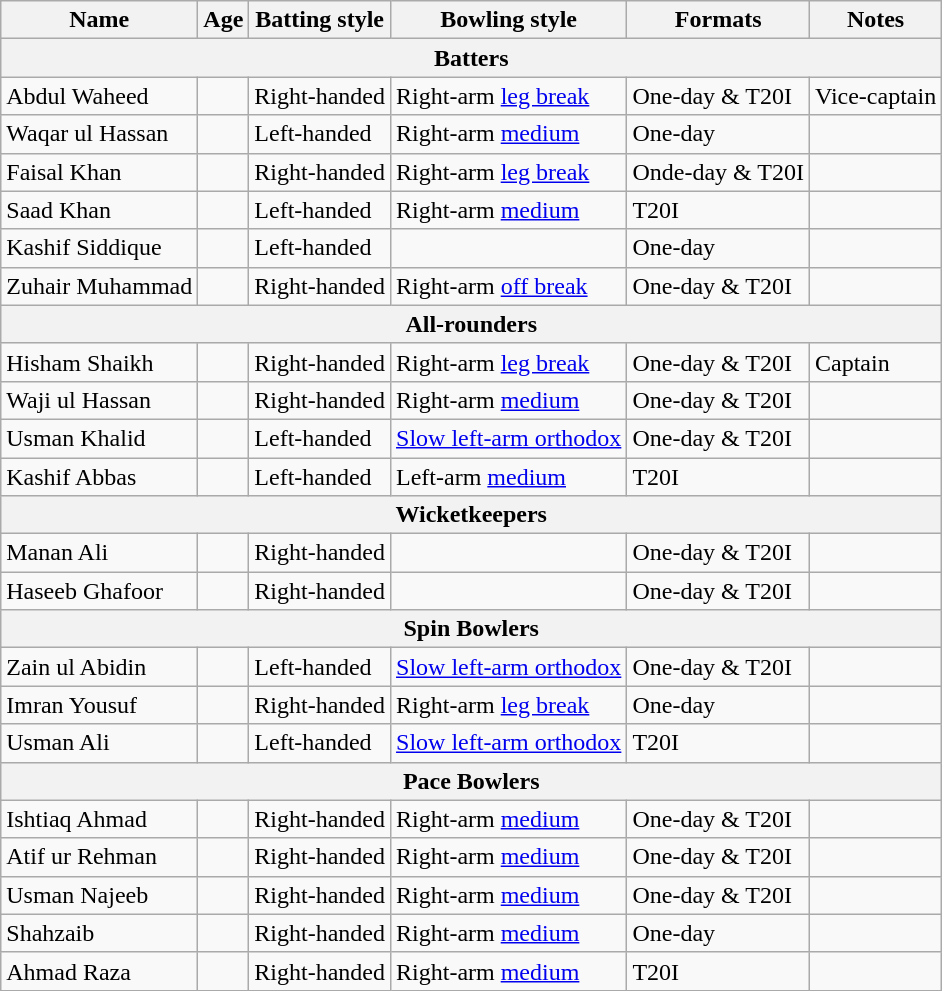<table class="wikitable">
<tr>
<th>Name</th>
<th>Age</th>
<th>Batting style</th>
<th>Bowling style</th>
<th>Formats</th>
<th>Notes</th>
</tr>
<tr>
<th colspan="6">Batters</th>
</tr>
<tr>
<td>Abdul Waheed</td>
<td></td>
<td>Right-handed</td>
<td>Right-arm <a href='#'>leg break</a></td>
<td>One-day & T20I</td>
<td>Vice-captain</td>
</tr>
<tr>
<td>Waqar ul Hassan</td>
<td></td>
<td>Left-handed</td>
<td>Right-arm <a href='#'>medium</a></td>
<td>One-day</td>
<td></td>
</tr>
<tr>
<td>Faisal Khan</td>
<td></td>
<td>Right-handed</td>
<td>Right-arm <a href='#'>leg break</a></td>
<td>Onde-day & T20I</td>
<td></td>
</tr>
<tr>
<td>Saad Khan</td>
<td></td>
<td>Left-handed</td>
<td>Right-arm <a href='#'>medium</a></td>
<td>T20I</td>
<td></td>
</tr>
<tr>
<td>Kashif Siddique</td>
<td></td>
<td>Left-handed</td>
<td></td>
<td>One-day</td>
<td></td>
</tr>
<tr>
<td>Zuhair Muhammad</td>
<td></td>
<td>Right-handed</td>
<td>Right-arm <a href='#'>off break</a></td>
<td>One-day & T20I</td>
<td></td>
</tr>
<tr>
<th colspan="6">All-rounders</th>
</tr>
<tr>
<td>Hisham Shaikh</td>
<td></td>
<td>Right-handed</td>
<td>Right-arm <a href='#'>leg break</a></td>
<td>One-day & T20I</td>
<td>Captain</td>
</tr>
<tr>
<td>Waji ul Hassan</td>
<td></td>
<td>Right-handed</td>
<td>Right-arm <a href='#'>medium</a></td>
<td>One-day & T20I</td>
<td></td>
</tr>
<tr>
<td>Usman Khalid</td>
<td></td>
<td>Left-handed</td>
<td><a href='#'>Slow left-arm orthodox</a></td>
<td>One-day & T20I</td>
<td></td>
</tr>
<tr>
<td>Kashif Abbas</td>
<td></td>
<td>Left-handed</td>
<td>Left-arm <a href='#'>medium</a></td>
<td>T20I</td>
<td></td>
</tr>
<tr>
<th colspan="6">Wicketkeepers</th>
</tr>
<tr>
<td>Manan Ali</td>
<td></td>
<td>Right-handed</td>
<td></td>
<td>One-day & T20I</td>
<td></td>
</tr>
<tr>
<td>Haseeb Ghafoor</td>
<td></td>
<td>Right-handed</td>
<td></td>
<td>One-day & T20I</td>
<td></td>
</tr>
<tr>
<th colspan="6">Spin Bowlers</th>
</tr>
<tr>
<td>Zain ul Abidin</td>
<td></td>
<td>Left-handed</td>
<td><a href='#'>Slow left-arm orthodox</a></td>
<td>One-day & T20I</td>
<td></td>
</tr>
<tr>
<td>Imran Yousuf</td>
<td></td>
<td>Right-handed</td>
<td>Right-arm <a href='#'>leg break</a></td>
<td>One-day</td>
<td></td>
</tr>
<tr>
<td>Usman Ali</td>
<td></td>
<td>Left-handed</td>
<td><a href='#'>Slow left-arm orthodox</a></td>
<td>T20I</td>
<td></td>
</tr>
<tr>
<th colspan="6">Pace Bowlers</th>
</tr>
<tr>
<td>Ishtiaq Ahmad</td>
<td></td>
<td>Right-handed</td>
<td>Right-arm <a href='#'>medium</a></td>
<td>One-day & T20I</td>
<td></td>
</tr>
<tr>
<td>Atif ur Rehman</td>
<td></td>
<td>Right-handed</td>
<td>Right-arm <a href='#'>medium</a></td>
<td>One-day & T20I</td>
<td></td>
</tr>
<tr>
<td>Usman Najeeb</td>
<td></td>
<td>Right-handed</td>
<td>Right-arm <a href='#'>medium</a></td>
<td>One-day & T20I</td>
<td></td>
</tr>
<tr>
<td>Shahzaib</td>
<td></td>
<td>Right-handed</td>
<td>Right-arm <a href='#'>medium</a></td>
<td>One-day</td>
<td></td>
</tr>
<tr>
<td>Ahmad Raza</td>
<td></td>
<td>Right-handed</td>
<td>Right-arm <a href='#'>medium</a></td>
<td>T20I</td>
<td></td>
</tr>
</table>
